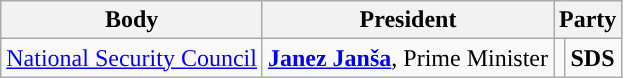<table class="wikitable">
<tr>
<th>Body</th>
<th>President</th>
<th colspan="2">Party</th>
</tr>
<tr>
<td><a href='#'>National Security Council</a></td>
<td><strong><a href='#'>Janez Janša</a></strong>, Prime Minister</td>
<td style="background:"></td>
<td><strong>SDS</strong></td>
</tr>
</table>
